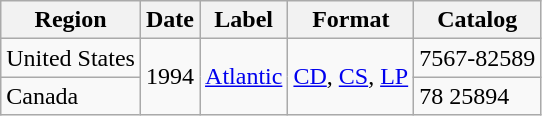<table class="wikitable">
<tr>
<th>Region</th>
<th>Date</th>
<th>Label</th>
<th>Format</th>
<th>Catalog</th>
</tr>
<tr>
<td>United States</td>
<td rowspan="2">1994</td>
<td rowspan="2"><a href='#'>Atlantic</a></td>
<td rowspan="2"><a href='#'>CD</a>, <a href='#'>CS</a>, <a href='#'>LP</a></td>
<td>7567-82589</td>
</tr>
<tr>
<td>Canada</td>
<td>78 25894</td>
</tr>
</table>
